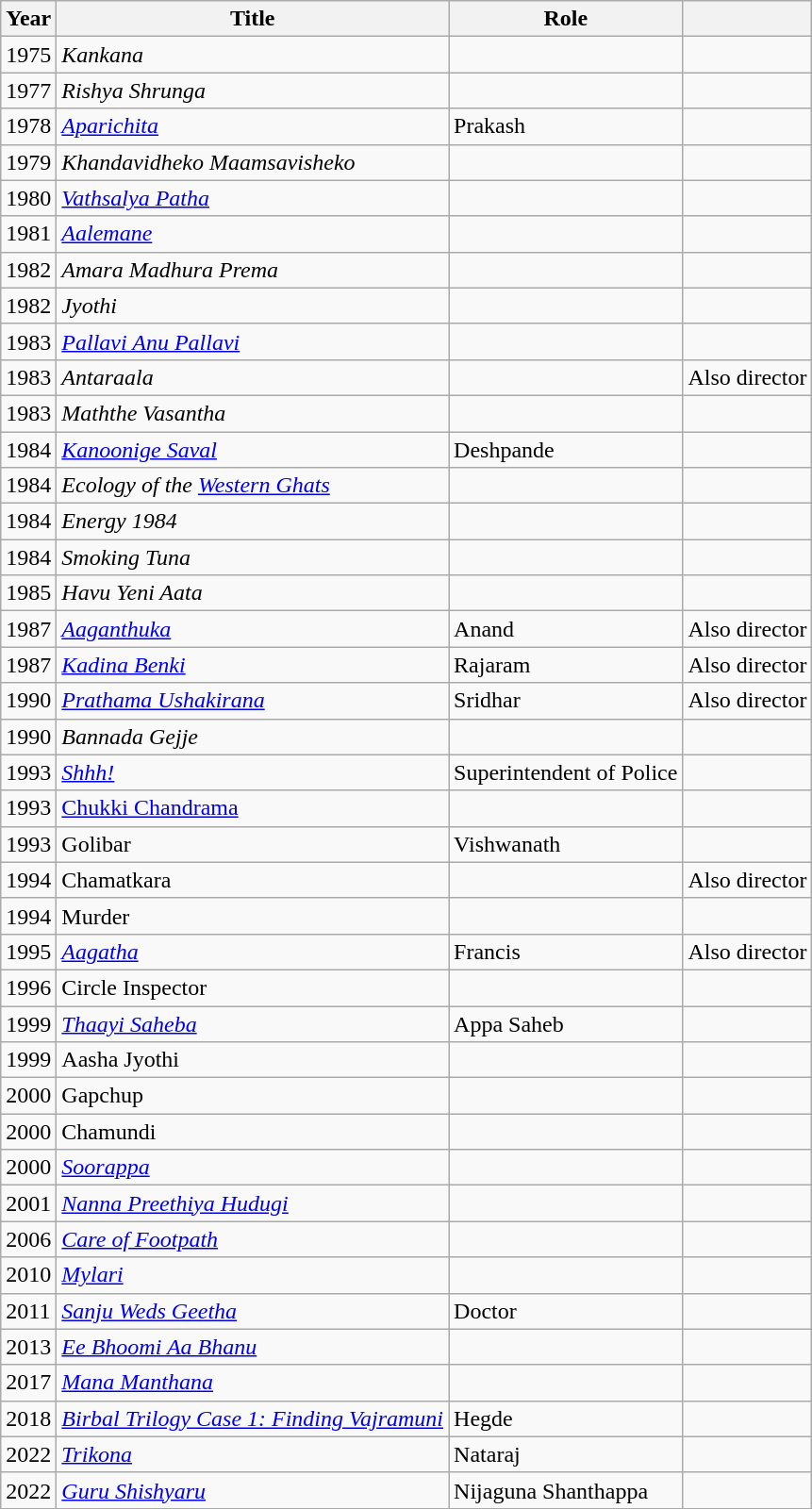<table class="wikitable sortable">
<tr>
<th>Year</th>
<th>Title</th>
<th>Role</th>
<th></th>
</tr>
<tr>
<td>1975</td>
<td><em>Kankana</em></td>
<td></td>
<td></td>
</tr>
<tr>
<td>1977</td>
<td><em>Rishya Shrunga</em></td>
<td></td>
<td></td>
</tr>
<tr>
<td>1978</td>
<td><em><a href='#'>Aparichita</a></em></td>
<td>Prakash</td>
<td></td>
</tr>
<tr>
<td>1979</td>
<td><em>Khandavidheko Maamsavisheko</em></td>
<td></td>
<td></td>
</tr>
<tr>
<td>1980</td>
<td><em><a href='#'>Vathsalya Patha</a></em></td>
<td></td>
<td></td>
</tr>
<tr>
<td>1981</td>
<td><em><a href='#'>Aalemane</a></em></td>
<td></td>
<td></td>
</tr>
<tr>
<td>1982</td>
<td><em>Amara Madhura Prema</em></td>
<td></td>
<td></td>
</tr>
<tr>
<td>1982</td>
<td><em>Jyothi</em></td>
<td></td>
<td></td>
</tr>
<tr>
<td>1983</td>
<td><em><a href='#'>Pallavi Anu Pallavi</a></em></td>
<td></td>
<td></td>
</tr>
<tr>
<td>1983</td>
<td><em>Antaraala</em></td>
<td></td>
<td>Also director</td>
</tr>
<tr>
<td>1983</td>
<td><em>Maththe Vasantha</em></td>
<td></td>
<td></td>
</tr>
<tr>
<td>1984</td>
<td><em><a href='#'>Kanoonige Saval</a></em></td>
<td>Deshpande</td>
<td></td>
</tr>
<tr>
<td>1984</td>
<td><em>Ecology of the <a href='#'>Western Ghats</a></em></td>
<td></td>
<td></td>
</tr>
<tr>
<td>1984</td>
<td><em>Energy 1984</em></td>
<td></td>
<td></td>
</tr>
<tr>
<td>1984</td>
<td><em>Smoking Tuna</em></td>
<td></td>
<td></td>
</tr>
<tr>
<td>1985</td>
<td><em>Havu Yeni Aata</em></td>
<td></td>
<td></td>
</tr>
<tr>
<td>1987</td>
<td><em><a href='#'>Aaganthuka</a></em></td>
<td>Anand</td>
<td>Also director</td>
</tr>
<tr>
<td>1987</td>
<td><em><a href='#'>Kadina Benki</a></em></td>
<td>Rajaram</td>
<td>Also director</td>
</tr>
<tr>
<td>1990</td>
<td><em><a href='#'>Prathama Ushakirana</a></em></td>
<td>Sridhar</td>
<td>Also director</td>
</tr>
<tr>
<td>1990</td>
<td><em>Bannada Gejje</em></td>
<td></td>
<td></td>
</tr>
<tr>
<td>1993</td>
<td><em><a href='#'>Shhh!</a></em></td>
<td>Superintendent of Police</td>
<td></td>
</tr>
<tr>
<td>1993</td>
<td><a href='#'>Chukki Chandrama</a></td>
<td></td>
<td></td>
</tr>
<tr>
<td>1993</td>
<td>Golibar</td>
<td>Vishwanath</td>
<td></td>
</tr>
<tr>
<td>1994</td>
<td>Chamatkara</td>
<td></td>
<td>Also director</td>
</tr>
<tr>
<td>1994</td>
<td>Murder</td>
<td></td>
<td></td>
</tr>
<tr>
<td>1995</td>
<td><em><a href='#'>Aagatha</a></em></td>
<td>Francis</td>
<td>Also director</td>
</tr>
<tr>
<td>1996</td>
<td>Circle Inspector</td>
<td></td>
<td></td>
</tr>
<tr>
<td>1999</td>
<td><em><a href='#'>Thaayi Saheba</a></em></td>
<td>Appa Saheb</td>
<td></td>
</tr>
<tr>
<td>1999</td>
<td>Aasha Jyothi</td>
<td></td>
<td></td>
</tr>
<tr>
<td>2000</td>
<td>Gapchup</td>
<td></td>
<td></td>
</tr>
<tr>
<td>2000</td>
<td>Chamundi</td>
<td></td>
<td></td>
</tr>
<tr>
<td>2000</td>
<td><em><a href='#'>Soorappa</a></em></td>
<td></td>
<td></td>
</tr>
<tr>
<td>2001</td>
<td><em><a href='#'>Nanna Preethiya Hudugi</a></em></td>
<td></td>
<td></td>
</tr>
<tr>
<td>2006</td>
<td><em><a href='#'>Care of Footpath</a></em></td>
<td></td>
<td></td>
</tr>
<tr>
<td>2010</td>
<td><em><a href='#'>Mylari</a></em></td>
<td></td>
<td></td>
</tr>
<tr>
<td>2011</td>
<td><em><a href='#'>Sanju Weds Geetha</a></em></td>
<td>Doctor</td>
<td></td>
</tr>
<tr>
<td>2013</td>
<td><em><a href='#'>Ee Bhoomi Aa Bhanu</a></em></td>
<td></td>
<td></td>
</tr>
<tr>
<td>2017</td>
<td><em><a href='#'>Mana Manthana</a></em></td>
<td></td>
<td></td>
</tr>
<tr>
<td>2018</td>
<td><em><a href='#'>Birbal Trilogy Case 1: Finding Vajramuni</a></em></td>
<td>Hegde</td>
<td></td>
</tr>
<tr>
<td>2022</td>
<td><em><a href='#'>Trikona</a></em></td>
<td>Nataraj</td>
<td></td>
</tr>
<tr>
<td>2022</td>
<td><em><a href='#'>Guru Shishyaru</a></em></td>
<td>Nijaguna Shanthappa</td>
<td></td>
</tr>
<tr>
</tr>
</table>
